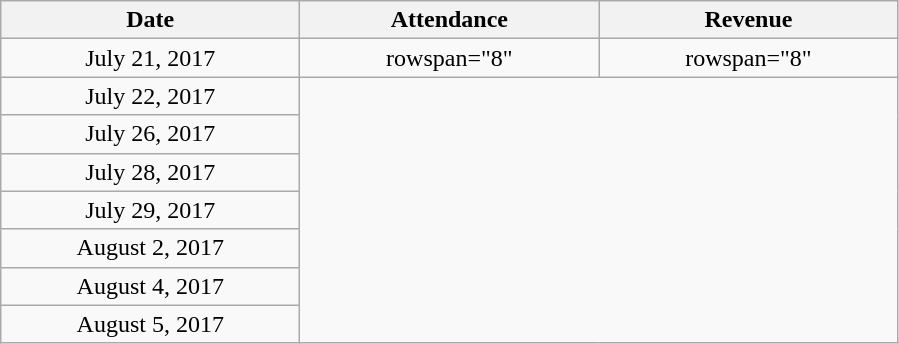<table class="wikitable plainrowheaders" style="text-align:center;">
<tr>
<th scope="col" style="width:12em;">Date</th>
<th scope="col" style="width:12em;">Attendance</th>
<th scope="col" style="width:12em;">Revenue</th>
</tr>
<tr>
<td>July 21, 2017</td>
<td>rowspan="8" </td>
<td>rowspan="8" </td>
</tr>
<tr>
<td>July 22, 2017</td>
</tr>
<tr>
<td>July 26, 2017</td>
</tr>
<tr>
<td>July 28, 2017</td>
</tr>
<tr>
<td>July 29, 2017</td>
</tr>
<tr>
<td>August 2, 2017</td>
</tr>
<tr>
<td>August 4, 2017</td>
</tr>
<tr>
<td>August 5, 2017</td>
</tr>
</table>
